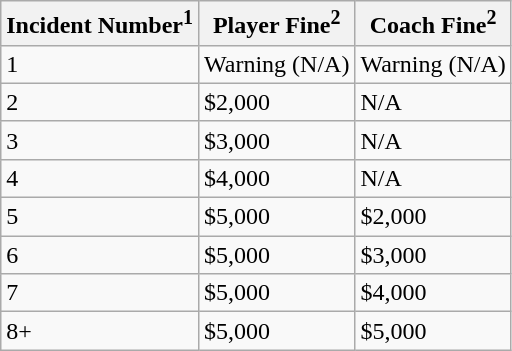<table class="wikitable sortable" style="border:0;">
<tr>
<th>Incident Number<sup>1</sup></th>
<th>Player Fine<sup>2</sup></th>
<th>Coach Fine<sup>2</sup></th>
</tr>
<tr>
<td>1</td>
<td>Warning (N/A)</td>
<td>Warning (N/A)</td>
</tr>
<tr>
<td>2</td>
<td>$2,000</td>
<td>N/A</td>
</tr>
<tr>
<td>3</td>
<td>$3,000</td>
<td>N/A</td>
</tr>
<tr>
<td>4</td>
<td>$4,000</td>
<td>N/A</td>
</tr>
<tr>
<td>5</td>
<td>$5,000</td>
<td>$2,000</td>
</tr>
<tr>
<td>6</td>
<td>$5,000</td>
<td>$3,000</td>
</tr>
<tr>
<td>7</td>
<td>$5,000</td>
<td>$4,000</td>
</tr>
<tr>
<td>8+</td>
<td>$5,000</td>
<td>$5,000</td>
</tr>
</table>
